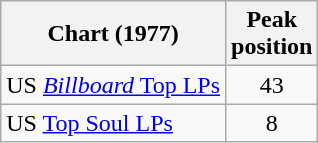<table class="wikitable">
<tr>
<th>Chart (1977)</th>
<th>Peak<br>position</th>
</tr>
<tr>
<td>US <a href='#'><em>Billboard</em> Top LPs</a></td>
<td align="center">43</td>
</tr>
<tr>
<td>US <a href='#'>Top Soul LPs</a></td>
<td align="center">8</td>
</tr>
</table>
